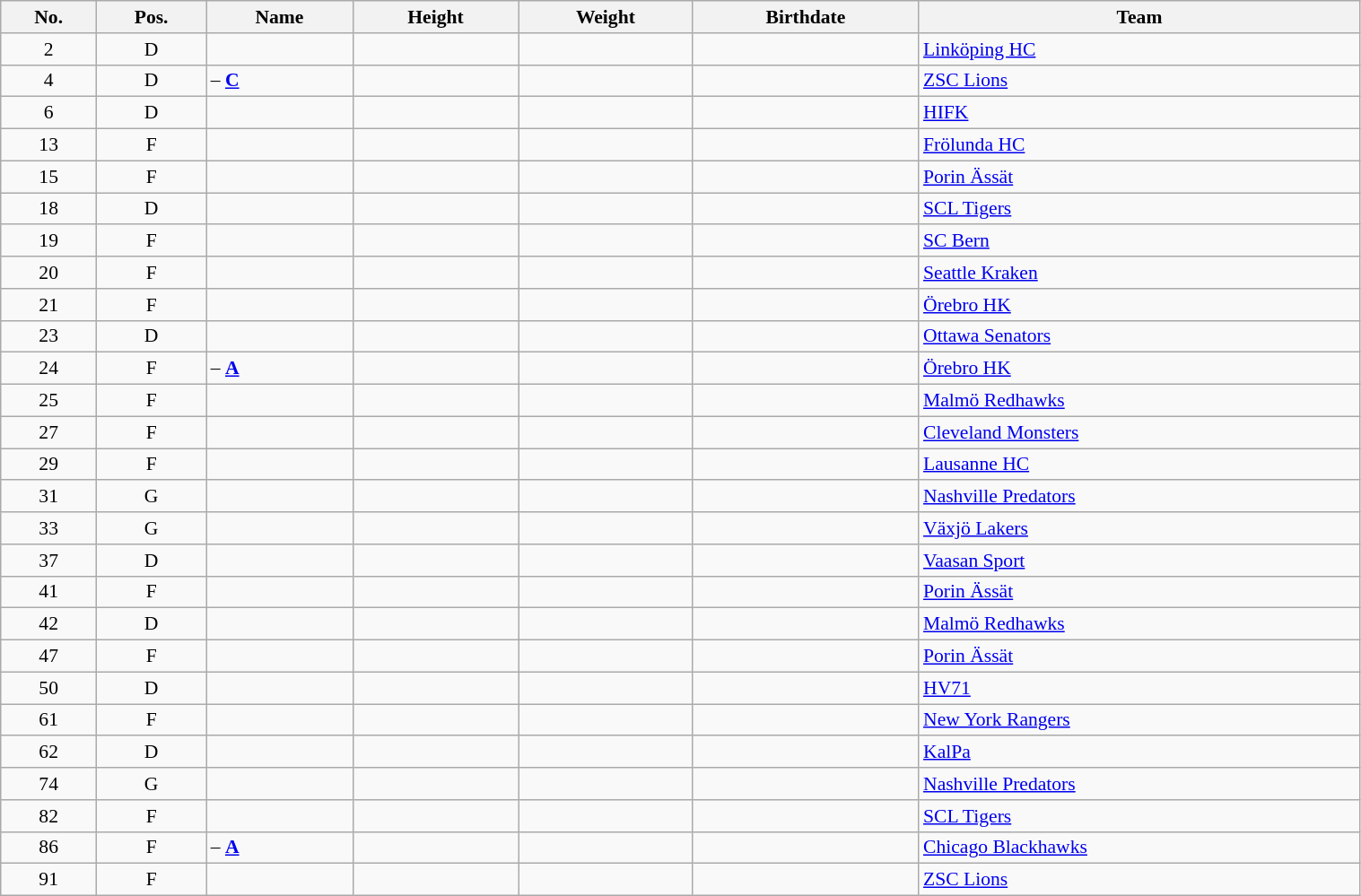<table width="80%" class="wikitable sortable" style="font-size: 90%; text-align: center;">
<tr>
<th>No.</th>
<th>Pos.</th>
<th>Name</th>
<th>Height</th>
<th>Weight</th>
<th>Birthdate</th>
<th>Team</th>
</tr>
<tr>
<td>2</td>
<td>D</td>
<td align=left></td>
<td></td>
<td></td>
<td></td>
<td style="text-align:left;"> <a href='#'>Linköping HC</a></td>
</tr>
<tr>
<td>4</td>
<td>D</td>
<td align=left> – <strong><a href='#'>C</a></strong></td>
<td></td>
<td></td>
<td></td>
<td style="text-align:left;"> <a href='#'>ZSC Lions</a></td>
</tr>
<tr>
<td>6</td>
<td>D</td>
<td align=left></td>
<td></td>
<td></td>
<td></td>
<td style="text-align:left;"> <a href='#'>HIFK</a></td>
</tr>
<tr>
<td>13</td>
<td>F</td>
<td align=left></td>
<td></td>
<td></td>
<td></td>
<td style="text-align:left;"> <a href='#'>Frölunda HC</a></td>
</tr>
<tr>
<td>15</td>
<td>F</td>
<td align=left></td>
<td></td>
<td></td>
<td></td>
<td style="text-align:left;"> <a href='#'>Porin Ässät</a></td>
</tr>
<tr>
<td>18</td>
<td>D</td>
<td align=left></td>
<td></td>
<td></td>
<td></td>
<td style="text-align:left;"> <a href='#'>SCL Tigers</a></td>
</tr>
<tr>
<td>19</td>
<td>F</td>
<td align=left></td>
<td></td>
<td></td>
<td></td>
<td style="text-align:left;"> <a href='#'>SC Bern</a></td>
</tr>
<tr>
<td>20</td>
<td>F</td>
<td align=left></td>
<td></td>
<td></td>
<td></td>
<td style="text-align:left;"> <a href='#'>Seattle Kraken</a></td>
</tr>
<tr>
<td>21</td>
<td>F</td>
<td align=left></td>
<td></td>
<td></td>
<td></td>
<td style="text-align:left;"> <a href='#'>Örebro HK</a></td>
</tr>
<tr>
<td>23</td>
<td>D</td>
<td align=left></td>
<td></td>
<td></td>
<td></td>
<td style="text-align:left;"> <a href='#'>Ottawa Senators</a></td>
</tr>
<tr>
<td>24</td>
<td>F</td>
<td align=left> – <strong><a href='#'>A</a></strong></td>
<td></td>
<td></td>
<td></td>
<td style="text-align:left;"> <a href='#'>Örebro HK</a></td>
</tr>
<tr>
<td>25</td>
<td>F</td>
<td align=left></td>
<td></td>
<td></td>
<td></td>
<td style="text-align:left;"> <a href='#'>Malmö Redhawks</a></td>
</tr>
<tr>
<td>27</td>
<td>F</td>
<td align=left></td>
<td></td>
<td></td>
<td></td>
<td style="text-align:left;"> <a href='#'>Cleveland Monsters</a></td>
</tr>
<tr>
<td>29</td>
<td>F</td>
<td align=left></td>
<td></td>
<td></td>
<td></td>
<td style="text-align:left;"> <a href='#'>Lausanne HC</a></td>
</tr>
<tr>
<td>31</td>
<td>G</td>
<td align=left></td>
<td></td>
<td></td>
<td></td>
<td style="text-align:left;"> <a href='#'>Nashville Predators</a></td>
</tr>
<tr>
<td>33</td>
<td>G</td>
<td align=left></td>
<td></td>
<td></td>
<td></td>
<td style="text-align:left;"> <a href='#'>Växjö Lakers</a></td>
</tr>
<tr>
<td>37</td>
<td>D</td>
<td align=left></td>
<td></td>
<td></td>
<td></td>
<td style="text-align:left;"> <a href='#'>Vaasan Sport</a></td>
</tr>
<tr>
<td>41</td>
<td>F</td>
<td align=left></td>
<td></td>
<td></td>
<td></td>
<td style="text-align:left;"> <a href='#'>Porin Ässät</a></td>
</tr>
<tr>
<td>42</td>
<td>D</td>
<td align=left></td>
<td></td>
<td></td>
<td></td>
<td style="text-align:left;"> <a href='#'>Malmö Redhawks</a></td>
</tr>
<tr>
<td>47</td>
<td>F</td>
<td align=left></td>
<td></td>
<td></td>
<td></td>
<td style="text-align:left;"> <a href='#'>Porin Ässät</a></td>
</tr>
<tr>
<td>50</td>
<td>D</td>
<td align=left></td>
<td></td>
<td></td>
<td></td>
<td style="text-align:left;"> <a href='#'>HV71</a></td>
</tr>
<tr>
<td>61</td>
<td>F</td>
<td align=left></td>
<td></td>
<td></td>
<td></td>
<td style="text-align:left;"> <a href='#'>New York Rangers</a></td>
</tr>
<tr>
<td>62</td>
<td>D</td>
<td align=left></td>
<td></td>
<td></td>
<td></td>
<td style="text-align:left;"> <a href='#'>KalPa</a></td>
</tr>
<tr>
<td>74</td>
<td>G</td>
<td align=left></td>
<td></td>
<td></td>
<td></td>
<td style="text-align:left;"> <a href='#'>Nashville Predators</a></td>
</tr>
<tr>
<td>82</td>
<td>F</td>
<td align=left></td>
<td></td>
<td></td>
<td></td>
<td style="text-align:left;"> <a href='#'>SCL Tigers</a></td>
</tr>
<tr>
<td>86</td>
<td>F</td>
<td align=left> – <strong><a href='#'>A</a></strong></td>
<td></td>
<td></td>
<td></td>
<td style="text-align:left;"> <a href='#'>Chicago Blackhawks</a></td>
</tr>
<tr>
<td>91</td>
<td>F</td>
<td align=left></td>
<td></td>
<td></td>
<td></td>
<td style="text-align:left;"> <a href='#'>ZSC Lions</a></td>
</tr>
</table>
